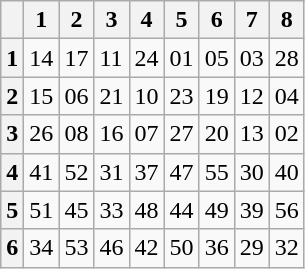<table class="wikitable">
<tr>
<th></th>
<th>1</th>
<th>2</th>
<th>3</th>
<th>4</th>
<th>5</th>
<th>6</th>
<th>7</th>
<th>8</th>
</tr>
<tr>
<th>1</th>
<td>14</td>
<td>17</td>
<td>11</td>
<td>24</td>
<td>01</td>
<td>05</td>
<td>03</td>
<td>28</td>
</tr>
<tr>
<th>2</th>
<td>15</td>
<td>06</td>
<td>21</td>
<td>10</td>
<td>23</td>
<td>19</td>
<td>12</td>
<td>04</td>
</tr>
<tr>
<th>3</th>
<td>26</td>
<td>08</td>
<td>16</td>
<td>07</td>
<td>27</td>
<td>20</td>
<td>13</td>
<td>02</td>
</tr>
<tr>
<th>4</th>
<td>41</td>
<td>52</td>
<td>31</td>
<td>37</td>
<td>47</td>
<td>55</td>
<td>30</td>
<td>40</td>
</tr>
<tr>
<th>5</th>
<td>51</td>
<td>45</td>
<td>33</td>
<td>48</td>
<td>44</td>
<td>49</td>
<td>39</td>
<td>56</td>
</tr>
<tr>
<th>6</th>
<td>34</td>
<td>53</td>
<td>46</td>
<td>42</td>
<td>50</td>
<td>36</td>
<td>29</td>
<td>32</td>
</tr>
</table>
